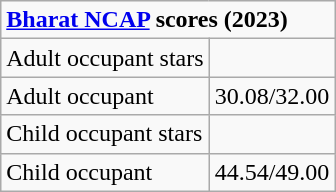<table class="wikitable">
<tr>
<td colspan="2"><strong><a href='#'>Bharat NCAP</a> scores (2023)</strong></td>
</tr>
<tr>
<td>Adult occupant stars</td>
<td></td>
</tr>
<tr>
<td>Adult occupant</td>
<td>30.08/32.00</td>
</tr>
<tr>
<td>Child occupant stars</td>
<td></td>
</tr>
<tr>
<td>Child occupant</td>
<td>44.54/49.00</td>
</tr>
</table>
